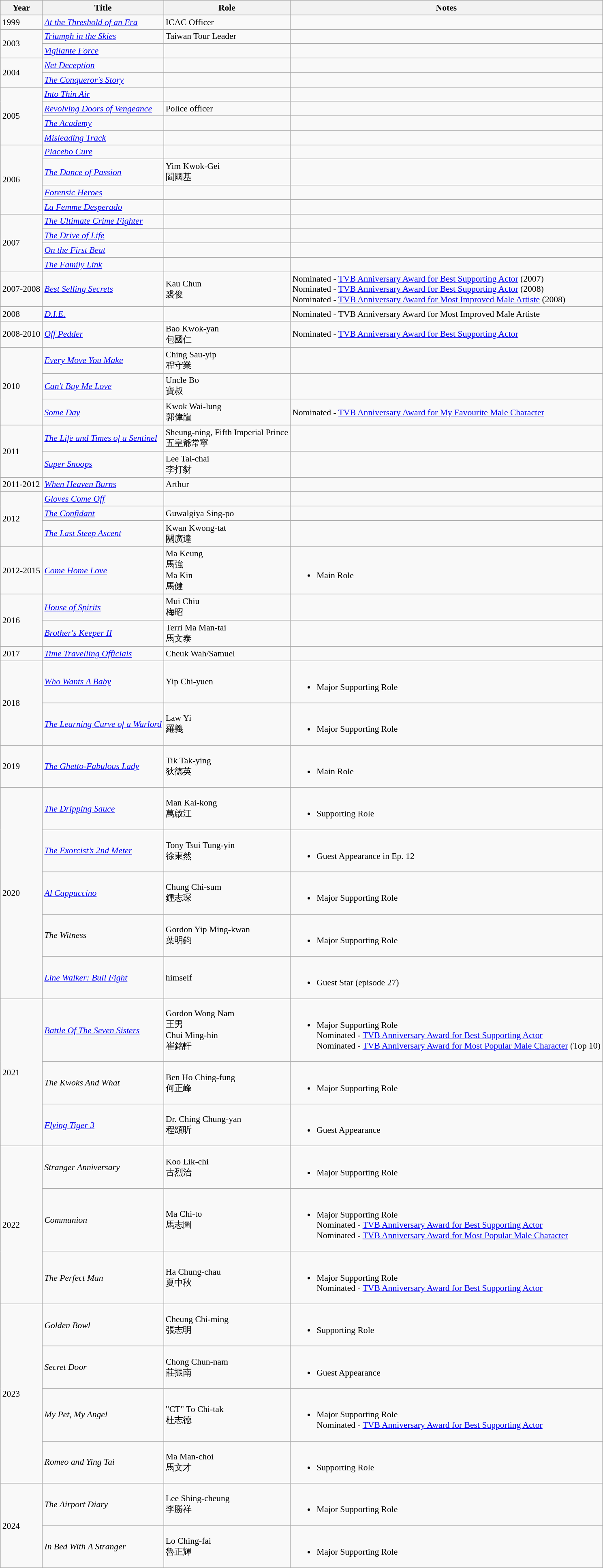<table class="wikitable" style="font-size: 90%;">
<tr>
<th>Year</th>
<th>Title</th>
<th>Role</th>
<th>Notes</th>
</tr>
<tr>
<td>1999</td>
<td><em><a href='#'>At the Threshold of an Era</a></em></td>
<td>ICAC Officer</td>
<td></td>
</tr>
<tr>
<td rowspan="2">2003</td>
<td><em><a href='#'>Triumph in the Skies</a></em></td>
<td>Taiwan Tour Leader</td>
<td></td>
</tr>
<tr>
<td><em><a href='#'>Vigilante Force</a></em></td>
<td></td>
<td></td>
</tr>
<tr>
<td rowspan="2">2004</td>
<td><em><a href='#'>Net Deception</a></em></td>
<td></td>
<td></td>
</tr>
<tr>
<td><em><a href='#'>The Conqueror's Story</a></em></td>
<td></td>
<td></td>
</tr>
<tr>
<td rowspan="4">2005</td>
<td><em><a href='#'>Into Thin Air</a></em></td>
<td></td>
<td></td>
</tr>
<tr>
<td><em><a href='#'>Revolving Doors of Vengeance</a></em></td>
<td>Police officer</td>
<td></td>
</tr>
<tr>
<td><em><a href='#'>The Academy</a></em></td>
<td></td>
<td></td>
</tr>
<tr>
<td><em><a href='#'>Misleading Track</a></em></td>
<td></td>
<td></td>
</tr>
<tr>
<td rowspan="4">2006</td>
<td><em><a href='#'>Placebo Cure</a></em></td>
<td></td>
<td></td>
</tr>
<tr>
<td><em><a href='#'>The Dance of Passion</a></em></td>
<td>Yim Kwok-Gei <br>閻國基</td>
<td></td>
</tr>
<tr>
<td><em><a href='#'>Forensic Heroes</a></em></td>
<td></td>
<td></td>
</tr>
<tr>
<td><em><a href='#'>La Femme Desperado</a></em></td>
<td></td>
<td></td>
</tr>
<tr>
<td rowspan="4">2007</td>
<td><em><a href='#'>The Ultimate Crime Fighter</a></em></td>
<td></td>
<td></td>
</tr>
<tr>
<td><em><a href='#'>The Drive of Life</a></em></td>
<td></td>
<td></td>
</tr>
<tr>
<td><em><a href='#'>On the First Beat</a></em></td>
<td></td>
<td></td>
</tr>
<tr>
<td><em><a href='#'>The Family Link</a></em></td>
<td></td>
<td></td>
</tr>
<tr>
<td>2007-2008</td>
<td><em><a href='#'>Best Selling Secrets</a></em></td>
<td>Kau Chun<br>裘俊</td>
<td>Nominated - <a href='#'>TVB Anniversary Award for Best Supporting Actor</a> (2007) <br> Nominated - <a href='#'>TVB Anniversary Award for Best Supporting Actor</a> (2008) <br>  Nominated - <a href='#'>TVB Anniversary Award for Most Improved Male Artiste</a> (2008)</td>
</tr>
<tr>
<td>2008</td>
<td><em><a href='#'>D.I.E.</a></em></td>
<td></td>
<td>Nominated - TVB Anniversary Award for Most Improved Male Artiste</td>
</tr>
<tr>
<td>2008-2010</td>
<td><em><a href='#'>Off Pedder</a></em></td>
<td>Bao Kwok-yan<br>包國仁</td>
<td>Nominated - <a href='#'>TVB Anniversary Award for Best Supporting Actor</a></td>
</tr>
<tr>
<td rowspan="3">2010</td>
<td><em><a href='#'>Every Move You Make</a></em></td>
<td>Ching Sau-yip<br>程守業</td>
<td></td>
</tr>
<tr>
<td><em><a href='#'>Can't Buy Me Love</a></em></td>
<td>Uncle Bo<br>寶叔</td>
<td></td>
</tr>
<tr>
<td><em><a href='#'>Some Day</a></em></td>
<td>Kwok Wai-lung<br>郭偉龍</td>
<td>Nominated - <a href='#'>TVB Anniversary Award for My Favourite Male Character</a></td>
</tr>
<tr>
<td rowspan="2">2011</td>
<td><em><a href='#'>The Life and Times of a Sentinel</a></em></td>
<td>Sheung-ning, Fifth Imperial Prince <br>五皇爺常寧</td>
<td></td>
</tr>
<tr>
<td><em><a href='#'>Super Snoops</a></em></td>
<td>Lee Tai-chai <br> 李打豺</td>
<td></td>
</tr>
<tr>
<td>2011-2012</td>
<td><em><a href='#'>When Heaven Burns</a></em></td>
<td>Arthur</td>
<td></td>
</tr>
<tr>
<td rowspan="3">2012</td>
<td><em><a href='#'>Gloves Come Off</a></em></td>
<td></td>
<td></td>
</tr>
<tr>
<td><em><a href='#'>The Confidant</a></em></td>
<td>Guwalgiya Sing-po</td>
<td></td>
</tr>
<tr>
<td><em><a href='#'>The Last Steep Ascent</a></em></td>
<td>Kwan Kwong-tat <br> 關廣達</td>
<td></td>
</tr>
<tr>
<td>2012-2015</td>
<td><em><a href='#'>Come Home Love</a></em></td>
<td>Ma Keung <br>馬強 <br> Ma Kin<br>馬健</td>
<td><br><ul><li>Main Role</li></ul></td>
</tr>
<tr>
<td rowspan="2">2016</td>
<td><em><a href='#'>House of Spirits</a></em></td>
<td>Mui Chiu <br>梅昭</td>
<td></td>
</tr>
<tr>
<td><em><a href='#'>Brother's Keeper II</a></em></td>
<td>Terri Ma Man-tai <br>馬文泰</td>
<td></td>
</tr>
<tr>
<td>2017</td>
<td><em><a href='#'>Time Travelling Officials</a></em></td>
<td>Cheuk Wah/Samuel</td>
<td></td>
</tr>
<tr>
<td rowspan="2">2018</td>
<td><em><a href='#'>Who Wants A Baby</a></em></td>
<td>Yip Chi-yuen</td>
<td><br><ul><li>Major Supporting Role</li></ul></td>
</tr>
<tr>
<td><em><a href='#'>The Learning Curve of a Warlord</a></em></td>
<td>Law Yi <br> 羅義</td>
<td><br><ul><li>Major Supporting Role</li></ul></td>
</tr>
<tr>
<td>2019</td>
<td><em><a href='#'>The Ghetto-Fabulous Lady</a></em></td>
<td>Tik Tak-ying <br> 狄德英</td>
<td><br><ul><li>Main Role</li></ul></td>
</tr>
<tr>
<td rowspan="5">2020</td>
<td><em><a href='#'>The Dripping Sauce</a></em></td>
<td>Man Kai-kong <br> 萬啟江</td>
<td><br><ul><li>Supporting Role</li></ul></td>
</tr>
<tr>
<td><em><a href='#'>The Exorcist’s 2nd Meter</a></em></td>
<td>Tony Tsui Tung-yin <br> 徐東然</td>
<td><br><ul><li>Guest Appearance in Ep. 12</li></ul></td>
</tr>
<tr>
<td><em><a href='#'>Al Cappuccino</a></em></td>
<td>Chung Chi-sum <br> 鍾志琛</td>
<td><br><ul><li>Major Supporting Role</li></ul></td>
</tr>
<tr>
<td><em>The Witness</em></td>
<td>Gordon Yip Ming-kwan <br> 葉明鈞</td>
<td><br><ul><li>Major Supporting Role</li></ul></td>
</tr>
<tr>
<td><em><a href='#'>Line Walker: Bull Fight</a></em></td>
<td>himself</td>
<td><br><ul><li>Guest Star (episode 27)</li></ul></td>
</tr>
<tr>
<td rowspan="3">2021</td>
<td><em><a href='#'>Battle Of The Seven Sisters</a></em></td>
<td>Gordon Wong Nam <br>王男 <br> Chui Ming-hin <br>崔銘軒</td>
<td><br><ul><li>Major Supporting Role<br>Nominated - <a href='#'>TVB Anniversary Award for Best Supporting Actor</a><br>Nominated - <a href='#'>TVB Anniversary Award for Most Popular Male Character</a> (Top 10)</li></ul></td>
</tr>
<tr>
<td><em>The Kwoks And What</em></td>
<td>Ben Ho Ching-fung <br> 何正峰</td>
<td><br><ul><li>Major Supporting Role</li></ul></td>
</tr>
<tr>
<td><em><a href='#'>Flying Tiger 3</a></em></td>
<td>Dr. Ching Chung-yan <br> 程頌昕</td>
<td><br><ul><li>Guest Appearance</li></ul></td>
</tr>
<tr>
<td rowspan="3">2022</td>
<td><em>Stranger Anniversary</em></td>
<td>Koo Lik-chi <br> 古烈治</td>
<td><br><ul><li>Major Supporting Role</li></ul></td>
</tr>
<tr>
<td><em>Communion</em></td>
<td>Ma Chi-to <br> 馬志圖</td>
<td><br><ul><li>Major Supporting Role <br>Nominated - <a href='#'>TVB Anniversary Award for Best Supporting Actor</a> <br>Nominated - <a href='#'>TVB Anniversary Award for Most Popular Male Character</a></li></ul></td>
</tr>
<tr>
<td><em>The Perfect Man</em></td>
<td>Ha Chung-chau <br> 夏中秋</td>
<td><br><ul><li>Major Supporting Role <br>Nominated - <a href='#'>TVB Anniversary Award for Best Supporting Actor</a></li></ul></td>
</tr>
<tr>
<td rowspan="4">2023</td>
<td><em>Golden Bowl</em></td>
<td>Cheung Chi-ming <br> 張志明</td>
<td><br><ul><li>Supporting Role</li></ul></td>
</tr>
<tr>
<td><em>Secret Door</em></td>
<td>Chong Chun-nam <br> 莊振南</td>
<td><br><ul><li>Guest Appearance</li></ul></td>
</tr>
<tr>
<td><em>My Pet, My Angel</em></td>
<td>"CT" To Chi-tak <br> 杜志德</td>
<td><br><ul><li>Major Supporting Role <br>Nominated - <a href='#'>TVB Anniversary Award for Best Supporting Actor</a></li></ul></td>
</tr>
<tr>
<td><em>Romeo and Ying Tai</em></td>
<td>Ma Man-choi <br> 馬文才</td>
<td><br><ul><li>Supporting Role</li></ul></td>
</tr>
<tr>
<td rowspan=2>2024</td>
<td><em>The Airport Diary</em></td>
<td>Lee Shing-cheung <br> 李勝祥</td>
<td><br><ul><li>Major Supporting Role</li></ul></td>
</tr>
<tr>
<td><em>In Bed With A Stranger</em></td>
<td>Lo Ching-fai <br> 魯正輝</td>
<td><br><ul><li>Major Supporting Role</li></ul></td>
</tr>
</table>
